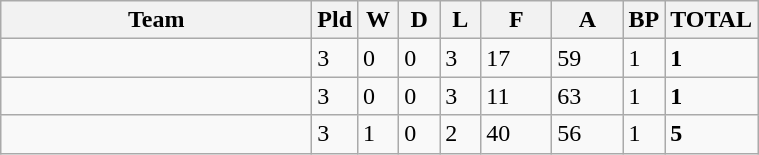<table class="wikitable">
<tr border=1 cellpadding=5 cellspacing=0>
<th width="200">Team</th>
<th width="20">Pld</th>
<th width="20">W</th>
<th width="20">D</th>
<th width="20">L</th>
<th width="40">F</th>
<th width="40">A</th>
<th width="20">BP</th>
<th width="20">TOTAL</th>
</tr>
<tr>
<td align=left></td>
<td>3</td>
<td>0</td>
<td>0</td>
<td>3</td>
<td>17</td>
<td>59</td>
<td>1</td>
<td><strong>1</strong></td>
</tr>
<tr>
<td align=left></td>
<td>3</td>
<td>0</td>
<td>0</td>
<td>3</td>
<td>11</td>
<td>63</td>
<td>1</td>
<td><strong>1</strong></td>
</tr>
<tr>
<td align=left></td>
<td>3</td>
<td>1</td>
<td>0</td>
<td>2</td>
<td>40</td>
<td>56</td>
<td>1</td>
<td><strong>5</strong></td>
</tr>
</table>
